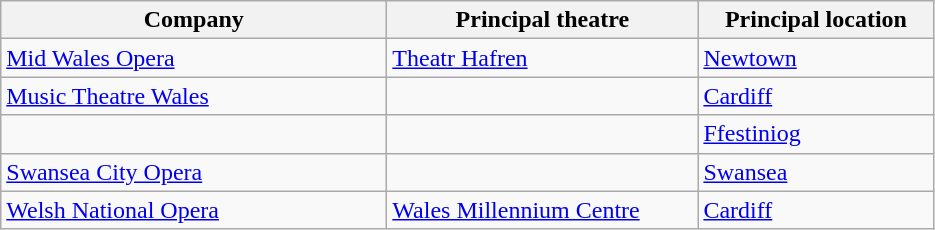<table class="wikitable">
<tr>
<th width=250>Company</th>
<th width=200>Principal theatre</th>
<th width=150>Principal location</th>
</tr>
<tr>
<td><a href='#'>Mid Wales Opera</a></td>
<td><a href='#'>Theatr Hafren</a></td>
<td><a href='#'>Newtown</a></td>
</tr>
<tr>
<td><a href='#'>Music Theatre Wales</a></td>
<td></td>
<td><a href='#'>Cardiff</a></td>
</tr>
<tr>
<td></td>
<td></td>
<td><a href='#'>Ffestiniog</a></td>
</tr>
<tr>
<td><a href='#'>Swansea City Opera</a></td>
<td></td>
<td><a href='#'>Swansea</a></td>
</tr>
<tr>
<td><a href='#'>Welsh National Opera</a></td>
<td><a href='#'>Wales Millennium Centre</a></td>
<td><a href='#'>Cardiff</a></td>
</tr>
</table>
